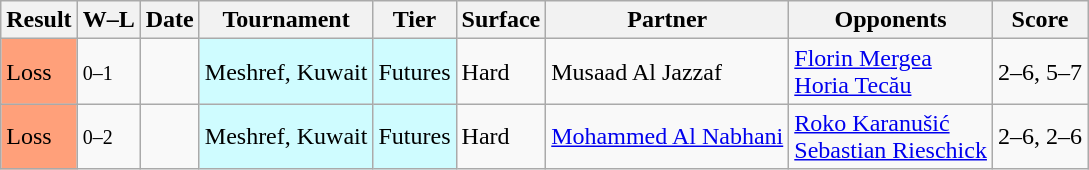<table class="sortable wikitable">
<tr>
<th>Result</th>
<th class="unsortable">W–L</th>
<th>Date</th>
<th>Tournament</th>
<th>Tier</th>
<th>Surface</th>
<th>Partner</th>
<th>Opponents</th>
<th class="unsortable">Score</th>
</tr>
<tr>
<td bgcolor=ffa07a>Loss</td>
<td><small>0–1</small></td>
<td></td>
<td bgcolor=cffcff>Meshref, Kuwait</td>
<td bgcolor=cffcff>Futures</td>
<td>Hard</td>
<td> Musaad Al Jazzaf</td>
<td> <a href='#'>Florin Mergea</a><br> <a href='#'>Horia Tecău</a></td>
<td>2–6, 5–7</td>
</tr>
<tr>
<td bgcolor=ffa07a>Loss</td>
<td><small>0–2</small></td>
<td></td>
<td bgcolor=cffcff>Meshref, Kuwait</td>
<td bgcolor=cffcff>Futures</td>
<td>Hard</td>
<td> <a href='#'>Mohammed Al Nabhani</a></td>
<td> <a href='#'>Roko Karanušić</a><br> <a href='#'>Sebastian Rieschick</a></td>
<td>2–6, 2–6</td>
</tr>
</table>
